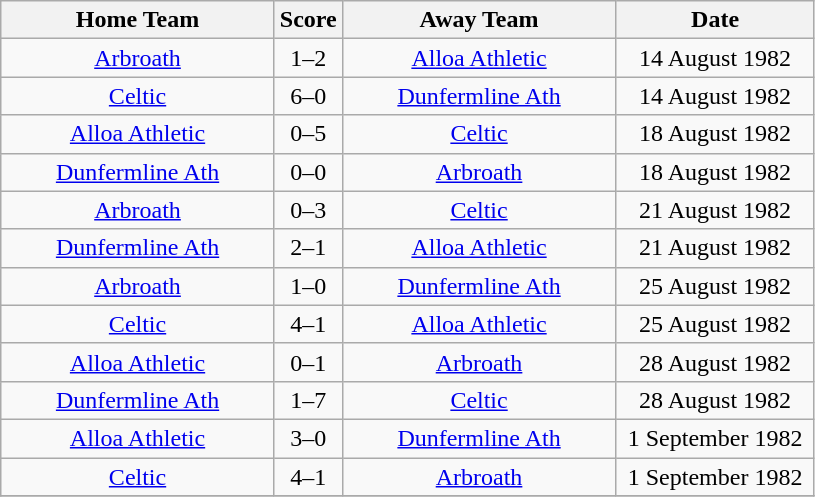<table class="wikitable" style="text-align:center;">
<tr>
<th width=175>Home Team</th>
<th width=20>Score</th>
<th width=175>Away Team</th>
<th width= 125>Date</th>
</tr>
<tr>
<td><a href='#'>Arbroath</a></td>
<td>1–2</td>
<td><a href='#'>Alloa Athletic</a></td>
<td>14 August 1982</td>
</tr>
<tr>
<td><a href='#'>Celtic</a></td>
<td>6–0</td>
<td><a href='#'>Dunfermline Ath</a></td>
<td>14 August 1982</td>
</tr>
<tr>
<td><a href='#'>Alloa Athletic</a></td>
<td>0–5</td>
<td><a href='#'>Celtic</a></td>
<td>18 August 1982</td>
</tr>
<tr>
<td><a href='#'>Dunfermline Ath</a></td>
<td>0–0</td>
<td><a href='#'>Arbroath</a></td>
<td>18 August 1982</td>
</tr>
<tr>
<td><a href='#'>Arbroath</a></td>
<td>0–3</td>
<td><a href='#'>Celtic</a></td>
<td>21 August 1982</td>
</tr>
<tr>
<td><a href='#'>Dunfermline Ath</a></td>
<td>2–1</td>
<td><a href='#'>Alloa Athletic</a></td>
<td>21 August 1982</td>
</tr>
<tr>
<td><a href='#'>Arbroath</a></td>
<td>1–0</td>
<td><a href='#'>Dunfermline Ath</a></td>
<td>25 August 1982</td>
</tr>
<tr>
<td><a href='#'>Celtic</a></td>
<td>4–1</td>
<td><a href='#'>Alloa Athletic</a></td>
<td>25 August 1982</td>
</tr>
<tr>
<td><a href='#'>Alloa Athletic</a></td>
<td>0–1</td>
<td><a href='#'>Arbroath</a></td>
<td>28 August 1982</td>
</tr>
<tr>
<td><a href='#'>Dunfermline Ath</a></td>
<td>1–7</td>
<td><a href='#'>Celtic</a></td>
<td>28 August 1982</td>
</tr>
<tr>
<td><a href='#'>Alloa Athletic</a></td>
<td>3–0</td>
<td><a href='#'>Dunfermline Ath</a></td>
<td>1 September 1982</td>
</tr>
<tr>
<td><a href='#'>Celtic</a></td>
<td>4–1</td>
<td><a href='#'>Arbroath</a></td>
<td>1 September 1982</td>
</tr>
<tr>
</tr>
</table>
